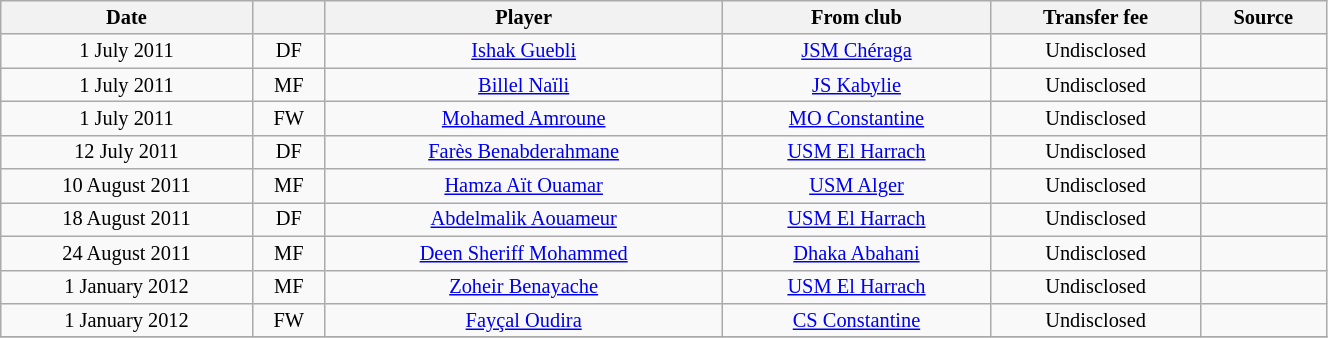<table class="wikitable sortable" style="width:70%; text-align:center; font-size:85%; text-align:centre;">
<tr>
<th>Date</th>
<th></th>
<th>Player</th>
<th>From club</th>
<th>Transfer fee</th>
<th>Source</th>
</tr>
<tr>
<td>1 July 2011</td>
<td>DF</td>
<td> <a href='#'>Ishak Guebli</a></td>
<td><a href='#'>JSM Chéraga</a></td>
<td>Undisclosed</td>
<td></td>
</tr>
<tr>
<td>1 July 2011</td>
<td>MF</td>
<td> <a href='#'>Billel Naïli</a></td>
<td><a href='#'>JS Kabylie</a></td>
<td>Undisclosed</td>
<td></td>
</tr>
<tr>
<td>1 July 2011</td>
<td>FW</td>
<td> <a href='#'>Mohamed Amroune</a></td>
<td><a href='#'>MO Constantine</a></td>
<td>Undisclosed</td>
<td></td>
</tr>
<tr>
<td>12 July 2011</td>
<td>DF</td>
<td> <a href='#'>Farès Benabderahmane</a></td>
<td><a href='#'>USM El Harrach</a></td>
<td>Undisclosed</td>
<td></td>
</tr>
<tr>
<td>10 August 2011</td>
<td>MF</td>
<td> <a href='#'>Hamza Aït Ouamar</a></td>
<td><a href='#'>USM Alger</a></td>
<td>Undisclosed</td>
<td></td>
</tr>
<tr>
<td>18 August 2011</td>
<td>DF</td>
<td> <a href='#'>Abdelmalik Aouameur</a></td>
<td><a href='#'>USM El Harrach</a></td>
<td>Undisclosed</td>
<td></td>
</tr>
<tr>
<td>24 August 2011</td>
<td>MF</td>
<td> <a href='#'>Deen Sheriff Mohammed</a></td>
<td> <a href='#'>Dhaka Abahani</a></td>
<td>Undisclosed</td>
<td></td>
</tr>
<tr>
<td>1 January 2012</td>
<td>MF</td>
<td> <a href='#'>Zoheir Benayache</a></td>
<td><a href='#'>USM El Harrach</a></td>
<td>Undisclosed</td>
<td></td>
</tr>
<tr>
<td>1 January 2012</td>
<td>FW</td>
<td> <a href='#'>Fayçal Oudira</a></td>
<td><a href='#'>CS Constantine</a></td>
<td>Undisclosed</td>
<td></td>
</tr>
<tr>
</tr>
</table>
